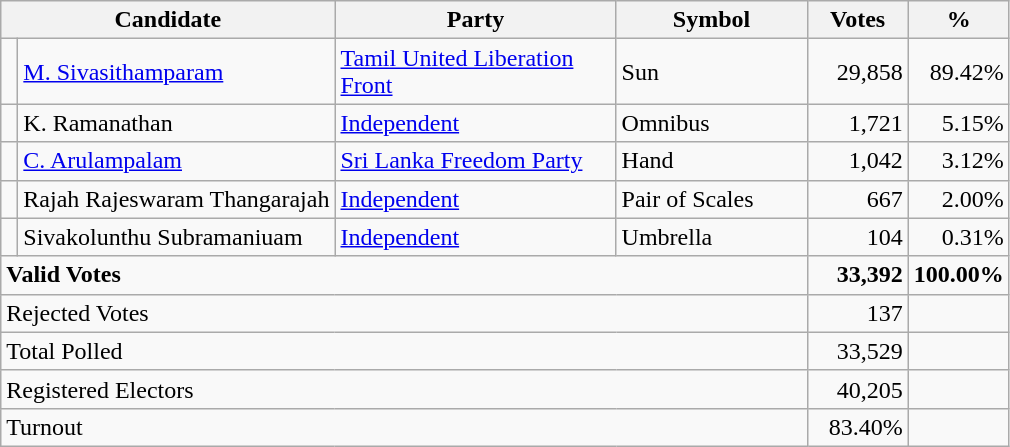<table class="wikitable" border="1" style="text-align:right;">
<tr>
<th align=left colspan=2 width="180">Candidate</th>
<th align=left width="180">Party</th>
<th align=left width="120">Symbol</th>
<th align=left width="60">Votes</th>
<th align=left width="60">%</th>
</tr>
<tr>
<td bgcolor=> </td>
<td align=left><a href='#'>M. Sivasithamparam</a></td>
<td align=left><a href='#'>Tamil United Liberation Front</a></td>
<td align=left>Sun</td>
<td>29,858</td>
<td>89.42%</td>
</tr>
<tr>
<td></td>
<td align=left>K. Ramanathan</td>
<td align=left><a href='#'>Independent</a></td>
<td align=left>Omnibus</td>
<td>1,721</td>
<td>5.15%</td>
</tr>
<tr>
<td bgcolor=> </td>
<td align=left><a href='#'>C. Arulampalam</a></td>
<td align=left><a href='#'>Sri Lanka Freedom Party</a></td>
<td align=left>Hand</td>
<td>1,042</td>
<td>3.12%</td>
</tr>
<tr>
<td></td>
<td align=left>Rajah Rajeswaram Thangarajah</td>
<td align=left><a href='#'>Independent</a></td>
<td align=left>Pair of Scales</td>
<td>667</td>
<td>2.00%</td>
</tr>
<tr>
<td></td>
<td align=left>Sivakolunthu Subramaniuam</td>
<td align=left><a href='#'>Independent</a></td>
<td align=left>Umbrella</td>
<td>104</td>
<td>0.31%</td>
</tr>
<tr>
<td align=left colspan=4><strong>Valid Votes</strong></td>
<td><strong>33,392</strong></td>
<td><strong>100.00%</strong></td>
</tr>
<tr>
<td align=left colspan=4>Rejected Votes</td>
<td>137</td>
<td></td>
</tr>
<tr>
<td align=left colspan=4>Total Polled</td>
<td>33,529</td>
<td></td>
</tr>
<tr>
<td align=left colspan=4>Registered Electors</td>
<td>40,205</td>
<td></td>
</tr>
<tr>
<td align=left colspan=4>Turnout</td>
<td>83.40%</td>
</tr>
</table>
